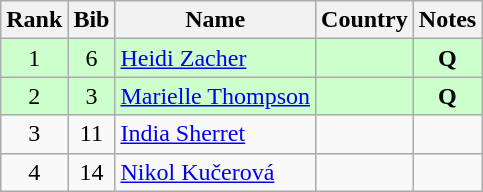<table class="wikitable" style="text-align:center;">
<tr>
<th>Rank</th>
<th>Bib</th>
<th>Name</th>
<th>Country</th>
<th>Notes</th>
</tr>
<tr bgcolor="#ccffcc">
<td>1</td>
<td>6</td>
<td align=left><a href='#'>Heidi Zacher</a></td>
<td align=left></td>
<td><strong>Q</strong></td>
</tr>
<tr bgcolor="#ccffcc">
<td>2</td>
<td>3</td>
<td align=left><a href='#'>Marielle Thompson</a></td>
<td align=left></td>
<td><strong>Q</strong></td>
</tr>
<tr>
<td>3</td>
<td>11</td>
<td align=left><a href='#'>India Sherret</a></td>
<td align=left></td>
<td></td>
</tr>
<tr>
<td>4</td>
<td>14</td>
<td align=left><a href='#'>Nikol Kučerová</a></td>
<td align=left></td>
<td></td>
</tr>
</table>
